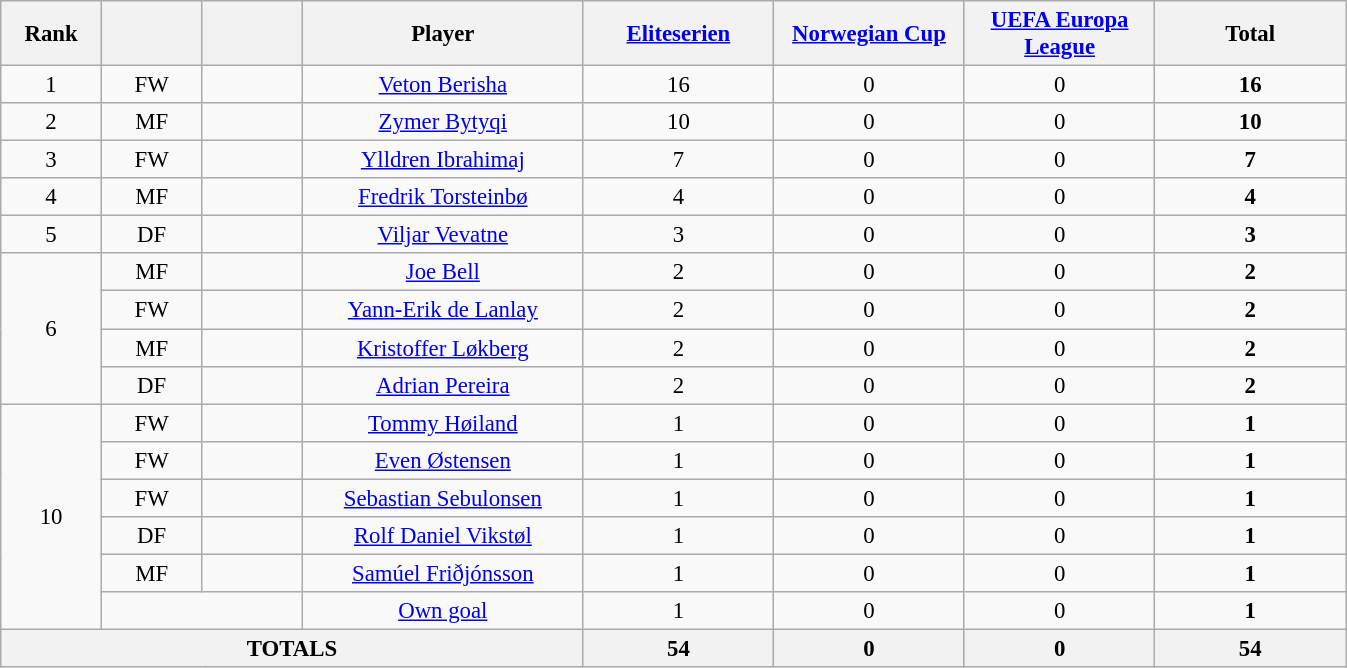<table class="wikitable" style="font-size: 95%; text-align: center;">
<tr>
<th style="width:60px;">Rank</th>
<th style="width:60px;"></th>
<th style="width:60px;"></th>
<th style="width:180px;">Player</th>
<th style="width:120px;"><a href='#'>Eliteserien</a></th>
<th style="width:120px;"><a href='#'>Norwegian Cup</a></th>
<th style="width:120px;"><a href='#'>UEFA Europa League</a></th>
<th style="width:120px;">Total</th>
</tr>
<tr>
<td rowspan="1">1</td>
<td>FW</td>
<td></td>
<td><a href='#'>Veton Berisha</a></td>
<td>16</td>
<td>0</td>
<td>0</td>
<td><strong>16</strong></td>
</tr>
<tr>
<td rowspan="1">2</td>
<td>MF</td>
<td></td>
<td><a href='#'>Zymer Bytyqi</a></td>
<td>10</td>
<td>0</td>
<td>0</td>
<td><strong>10</strong></td>
</tr>
<tr>
<td rowspan="1">3</td>
<td>FW</td>
<td></td>
<td><a href='#'>Ylldren Ibrahimaj</a></td>
<td>7</td>
<td>0</td>
<td>0</td>
<td><strong>7</strong></td>
</tr>
<tr>
<td rowspan="1">4</td>
<td>MF</td>
<td></td>
<td><a href='#'>Fredrik Torsteinbø</a></td>
<td>4</td>
<td>0</td>
<td>0</td>
<td><strong>4</strong></td>
</tr>
<tr>
<td rowspan="1">5</td>
<td>DF</td>
<td></td>
<td><a href='#'>Viljar Vevatne</a></td>
<td>3</td>
<td>0</td>
<td>0</td>
<td><strong>3</strong></td>
</tr>
<tr>
<td rowspan="4">6</td>
<td>MF</td>
<td></td>
<td><a href='#'>Joe Bell</a></td>
<td>2</td>
<td>0</td>
<td>0</td>
<td><strong>2</strong></td>
</tr>
<tr>
<td>FW</td>
<td></td>
<td><a href='#'>Yann-Erik de Lanlay</a></td>
<td>2</td>
<td>0</td>
<td>0</td>
<td><strong>2</strong></td>
</tr>
<tr>
<td>MF</td>
<td></td>
<td><a href='#'>Kristoffer Løkberg</a></td>
<td>2</td>
<td>0</td>
<td>0</td>
<td><strong>2</strong></td>
</tr>
<tr>
<td>DF</td>
<td></td>
<td><a href='#'>Adrian Pereira</a></td>
<td>2</td>
<td>0</td>
<td>0</td>
<td><strong>2</strong></td>
</tr>
<tr>
<td rowspan="6">10</td>
<td>FW</td>
<td></td>
<td><a href='#'>Tommy Høiland</a></td>
<td>1</td>
<td>0</td>
<td>0</td>
<td><strong>1</strong></td>
</tr>
<tr>
<td>FW</td>
<td></td>
<td><a href='#'>Even Østensen</a></td>
<td>1</td>
<td>0</td>
<td>0</td>
<td><strong>1</strong></td>
</tr>
<tr>
<td>FW</td>
<td></td>
<td><a href='#'>Sebastian Sebulonsen</a></td>
<td>1</td>
<td>0</td>
<td>0</td>
<td><strong>1</strong></td>
</tr>
<tr>
<td>DF</td>
<td></td>
<td><a href='#'>Rolf Daniel Vikstøl</a></td>
<td>1</td>
<td>0</td>
<td>0</td>
<td><strong>1</strong></td>
</tr>
<tr>
<td>MF</td>
<td></td>
<td><a href='#'>Samúel Friðjónsson</a></td>
<td>1</td>
<td>0</td>
<td>0</td>
<td><strong>1</strong></td>
</tr>
<tr>
<td colspan="2"></td>
<td><a href='#'>Own goal</a></td>
<td>1</td>
<td>0</td>
<td>0</td>
<td><strong>1</strong></td>
</tr>
<tr>
<th colspan="4"><strong>TOTALS</strong></th>
<th><strong>54</strong></th>
<th><strong>0</strong></th>
<th><strong>0</strong></th>
<th><strong>54</strong></th>
</tr>
</table>
